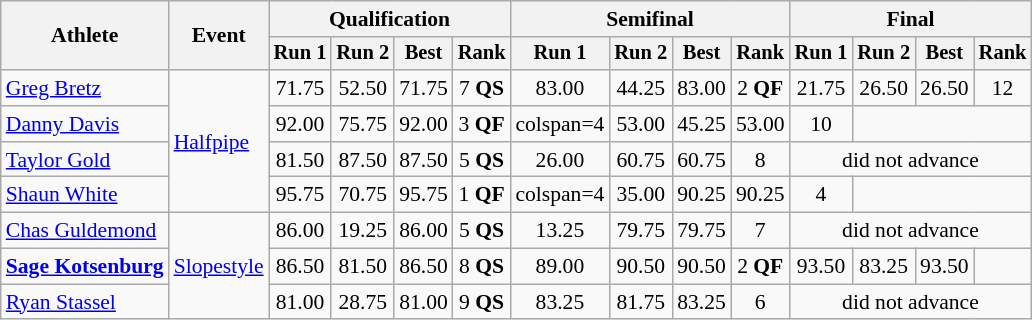<table class=wikitable style=font-size:90%;text-align:center>
<tr>
<th rowspan=2>Athlete</th>
<th rowspan=2>Event</th>
<th colspan=4>Qualification</th>
<th colspan=4>Semifinal</th>
<th colspan=4>Final</th>
</tr>
<tr style=font-size:95%>
<th>Run 1</th>
<th>Run 2</th>
<th>Best</th>
<th>Rank</th>
<th>Run 1</th>
<th>Run 2</th>
<th>Best</th>
<th>Rank</th>
<th>Run 1</th>
<th>Run 2</th>
<th>Best</th>
<th>Rank</th>
</tr>
<tr>
<td align=left><a href='#'>Greg Bretz</a></td>
<td align=left rowspan=4><a href='#'>Halfpipe</a></td>
<td>71.75</td>
<td>52.50</td>
<td>71.75</td>
<td>7 <strong>QS</strong></td>
<td>83.00</td>
<td>44.25</td>
<td>83.00</td>
<td>2 <strong>QF</strong></td>
<td>21.75</td>
<td>26.50</td>
<td>26.50</td>
<td>12</td>
</tr>
<tr>
<td align=left><a href='#'>Danny Davis</a></td>
<td>92.00</td>
<td>75.75</td>
<td>92.00</td>
<td>3 <strong>QF</strong></td>
<td>colspan=4 </td>
<td>53.00</td>
<td>45.25</td>
<td>53.00</td>
<td>10</td>
</tr>
<tr>
<td align=left><a href='#'>Taylor Gold</a></td>
<td>81.50</td>
<td>87.50</td>
<td>87.50</td>
<td>5 <strong>QS</strong></td>
<td>26.00</td>
<td>60.75</td>
<td>60.75</td>
<td>8</td>
<td colspan=4>did not advance</td>
</tr>
<tr>
<td align=left><a href='#'>Shaun White</a></td>
<td>95.75</td>
<td>70.75</td>
<td>95.75</td>
<td>1 <strong>QF</strong></td>
<td>colspan=4 </td>
<td>35.00</td>
<td>90.25</td>
<td>90.25</td>
<td>4</td>
</tr>
<tr>
<td align=left><a href='#'>Chas Guldemond</a></td>
<td align=left rowspan=3><a href='#'>Slopestyle</a></td>
<td>86.00</td>
<td>19.25</td>
<td>86.00</td>
<td>5 <strong>QS</strong></td>
<td>13.25</td>
<td>79.75</td>
<td>79.75</td>
<td>7</td>
<td colspan=4>did not advance</td>
</tr>
<tr>
<td align=left><strong><a href='#'>Sage Kotsenburg</a></strong></td>
<td>86.50</td>
<td>81.50</td>
<td>86.50</td>
<td>8 <strong>QS</strong></td>
<td>89.00</td>
<td>90.50</td>
<td>90.50</td>
<td>2 <strong>QF</strong></td>
<td>93.50</td>
<td>83.25</td>
<td>93.50</td>
<td></td>
</tr>
<tr>
<td align=left><a href='#'>Ryan Stassel</a></td>
<td>81.00</td>
<td>28.75</td>
<td>81.00</td>
<td>9 <strong>QS</strong></td>
<td>83.25</td>
<td>81.75</td>
<td>83.25</td>
<td>6</td>
<td colspan=4>did not advance</td>
</tr>
</table>
